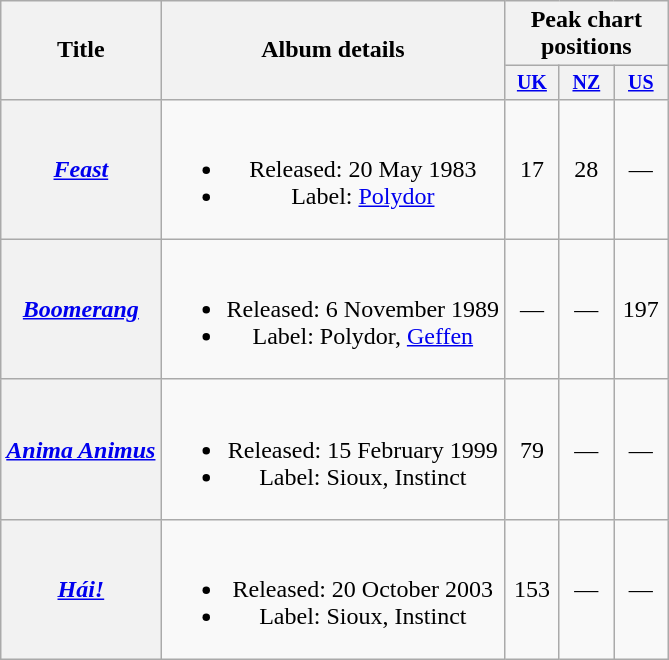<table class="wikitable plainrowheaders" style="text-align:center;">
<tr>
<th rowspan="2">Title</th>
<th rowspan="2">Album details</th>
<th colspan="7">Peak chart positions</th>
</tr>
<tr style="font-size:smaller;">
<th width="30"><a href='#'>UK</a><br></th>
<th width="30"><a href='#'>NZ</a><br></th>
<th width="30"><a href='#'>US</a><br></th>
</tr>
<tr>
<th scope="row"><em><a href='#'>Feast</a></em></th>
<td><br><ul><li>Released: 20 May 1983</li><li>Label: <a href='#'>Polydor</a></li></ul></td>
<td>17</td>
<td>28</td>
<td>—</td>
</tr>
<tr>
<th scope="row"><em><a href='#'>Boomerang</a></em></th>
<td><br><ul><li>Released: 6 November 1989</li><li>Label: Polydor, <a href='#'>Geffen</a></li></ul></td>
<td>—</td>
<td>—</td>
<td>197</td>
</tr>
<tr>
<th scope="row"><em><a href='#'>Anima Animus</a></em></th>
<td><br><ul><li>Released: 15 February 1999</li><li>Label: Sioux, Instinct</li></ul></td>
<td>79</td>
<td>—</td>
<td>—</td>
</tr>
<tr>
<th scope="row"><em><a href='#'>Hái!</a></em></th>
<td><br><ul><li>Released: 20 October 2003</li><li>Label: Sioux, Instinct</li></ul></td>
<td>153</td>
<td>—</td>
<td>—</td>
</tr>
</table>
